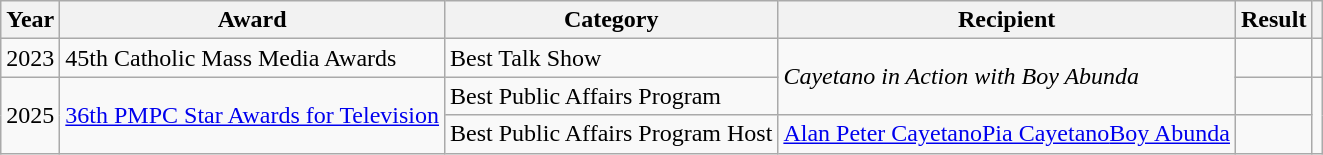<table class="wikitable">
<tr>
<th>Year</th>
<th>Award</th>
<th>Category</th>
<th>Recipient</th>
<th>Result</th>
<th></th>
</tr>
<tr>
<td>2023</td>
<td>45th Catholic Mass Media Awards</td>
<td>Best Talk Show</td>
<td rowspan=2><em>Cayetano in Action with Boy Abunda</em></td>
<td></td>
<td></td>
</tr>
<tr>
<td rowspan=2>2025</td>
<td rowspan=2><a href='#'>36th PMPC Star Awards for Television</a></td>
<td>Best Public Affairs Program</td>
<td></td>
<td rowspan=2></td>
</tr>
<tr>
<td>Best Public Affairs Program Host</td>
<td><a href='#'>Alan Peter Cayetano</a><a href='#'>Pia Cayetano</a><a href='#'>Boy Abunda</a></td>
<td></td>
</tr>
</table>
